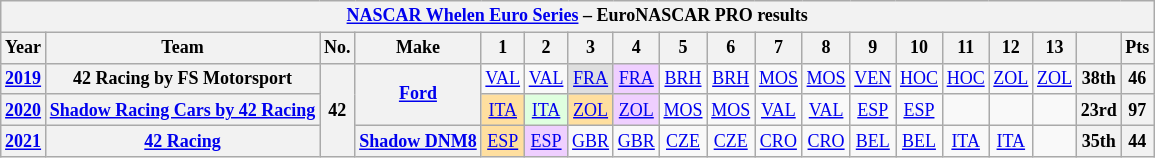<table class="wikitable" style="text-align:center; font-size:75%">
<tr>
<th colspan=21><a href='#'>NASCAR Whelen Euro Series</a> – EuroNASCAR PRO results</th>
</tr>
<tr>
<th>Year</th>
<th>Team</th>
<th>No.</th>
<th>Make</th>
<th>1</th>
<th>2</th>
<th>3</th>
<th>4</th>
<th>5</th>
<th>6</th>
<th>7</th>
<th>8</th>
<th>9</th>
<th>10</th>
<th>11</th>
<th>12</th>
<th>13</th>
<th></th>
<th>Pts</th>
</tr>
<tr>
<th><a href='#'>2019</a></th>
<th>42 Racing by FS Motorsport</th>
<th rowspan=3>42</th>
<th rowspan=2><a href='#'>Ford</a></th>
<td><a href='#'>VAL</a></td>
<td><a href='#'>VAL</a></td>
<td style="background:#DFDFDF"><a href='#'>FRA</a><br></td>
<td style="background:#EFCFFF"><a href='#'>FRA</a><br></td>
<td><a href='#'>BRH</a></td>
<td><a href='#'>BRH</a></td>
<td><a href='#'>MOS</a></td>
<td><a href='#'>MOS</a></td>
<td><a href='#'>VEN</a></td>
<td><a href='#'>HOC</a></td>
<td><a href='#'>HOC</a></td>
<td><a href='#'>ZOL</a></td>
<td><a href='#'>ZOL</a></td>
<th>38th</th>
<th>46</th>
</tr>
<tr>
<th><a href='#'>2020</a></th>
<th><a href='#'>Shadow Racing Cars by 42 Racing</a></th>
<td style="background-color:#FFDF9F"><a href='#'>ITA</a><br></td>
<td style="background-color:#DFFFDF"><a href='#'>ITA</a><br></td>
<td style="background-color:#FFDF9F"><a href='#'>ZOL</a><br></td>
<td style="background-color:#EFCFFF"><a href='#'>ZOL</a><br></td>
<td><a href='#'>MOS</a></td>
<td><a href='#'>MOS</a></td>
<td><a href='#'>VAL</a></td>
<td><a href='#'>VAL</a></td>
<td><a href='#'>ESP</a></td>
<td><a href='#'>ESP</a></td>
<td></td>
<td></td>
<td></td>
<th>23rd</th>
<th>97</th>
</tr>
<tr>
<th><a href='#'>2021</a></th>
<th><a href='#'>42 Racing</a></th>
<th><a href='#'>Shadow DNM8</a></th>
<td style="background-color:#FFDF9F"><a href='#'>ESP</a><br></td>
<td style="background-color:#EFCFFF"><a href='#'>ESP</a><br></td>
<td><a href='#'>GBR</a></td>
<td><a href='#'>GBR</a></td>
<td><a href='#'>CZE</a></td>
<td><a href='#'>CZE</a></td>
<td><a href='#'>CRO</a></td>
<td><a href='#'>CRO</a></td>
<td><a href='#'>BEL</a></td>
<td><a href='#'>BEL</a></td>
<td><a href='#'>ITA</a></td>
<td><a href='#'>ITA</a></td>
<td></td>
<th>35th</th>
<th>44</th>
</tr>
</table>
